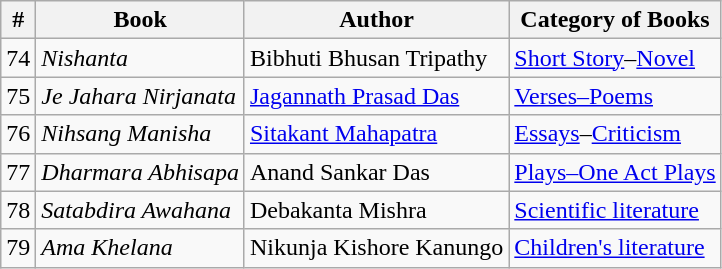<table class="wikitable">
<tr>
<th>#</th>
<th>Book</th>
<th>Author</th>
<th>Category of Books</th>
</tr>
<tr>
<td>74</td>
<td><em>Nishanta</em></td>
<td>Bibhuti Bhusan Tripathy</td>
<td><a href='#'>Short Story</a>–<a href='#'>Novel</a></td>
</tr>
<tr>
<td>75</td>
<td><em>Je Jahara Nirjanata</em></td>
<td><a href='#'>Jagannath Prasad Das</a></td>
<td><a href='#'>Verses–Poems</a></td>
</tr>
<tr>
<td>76</td>
<td><em>Nihsang Manisha</em></td>
<td><a href='#'>Sitakant Mahapatra</a></td>
<td><a href='#'>Essays</a>–<a href='#'>Criticism</a></td>
</tr>
<tr>
<td>77</td>
<td><em>Dharmara Abhisapa</em></td>
<td>Anand Sankar Das</td>
<td><a href='#'>Plays–One Act Plays</a></td>
</tr>
<tr>
<td>78</td>
<td><em>Satabdira Awahana</em></td>
<td>Debakanta Mishra</td>
<td><a href='#'>Scientific literature</a></td>
</tr>
<tr>
<td>79</td>
<td><em>Ama Khelana</em></td>
<td>Nikunja Kishore Kanungo</td>
<td><a href='#'>Children's literature</a></td>
</tr>
</table>
